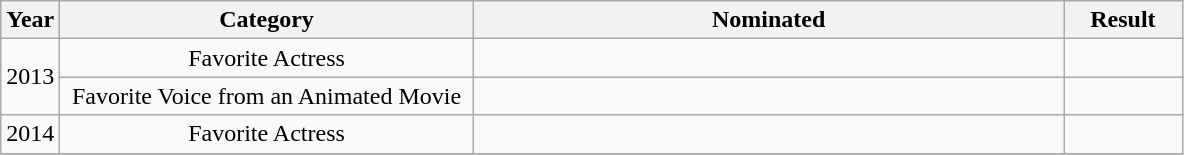<table class="wikitable" style="table-layout: fixed;">
<tr>
<th width="5%">Year</th>
<th width="35%">Category</th>
<th width="50%">Nominated</th>
<th width="10%">Result</th>
</tr>
<tr style="text-align: center; top">
<td rowspan=2>2013</td>
<td>Favorite Actress</td>
<td></td>
<td></td>
</tr>
<tr style="text-align: center; top">
<td>Favorite Voice from an Animated Movie</td>
<td></td>
<td></td>
</tr>
<tr style="text-align: center; top">
<td>2014</td>
<td>Favorite Actress</td>
<td></td>
<td></td>
</tr>
<tr style="text-align: center; top">
</tr>
</table>
